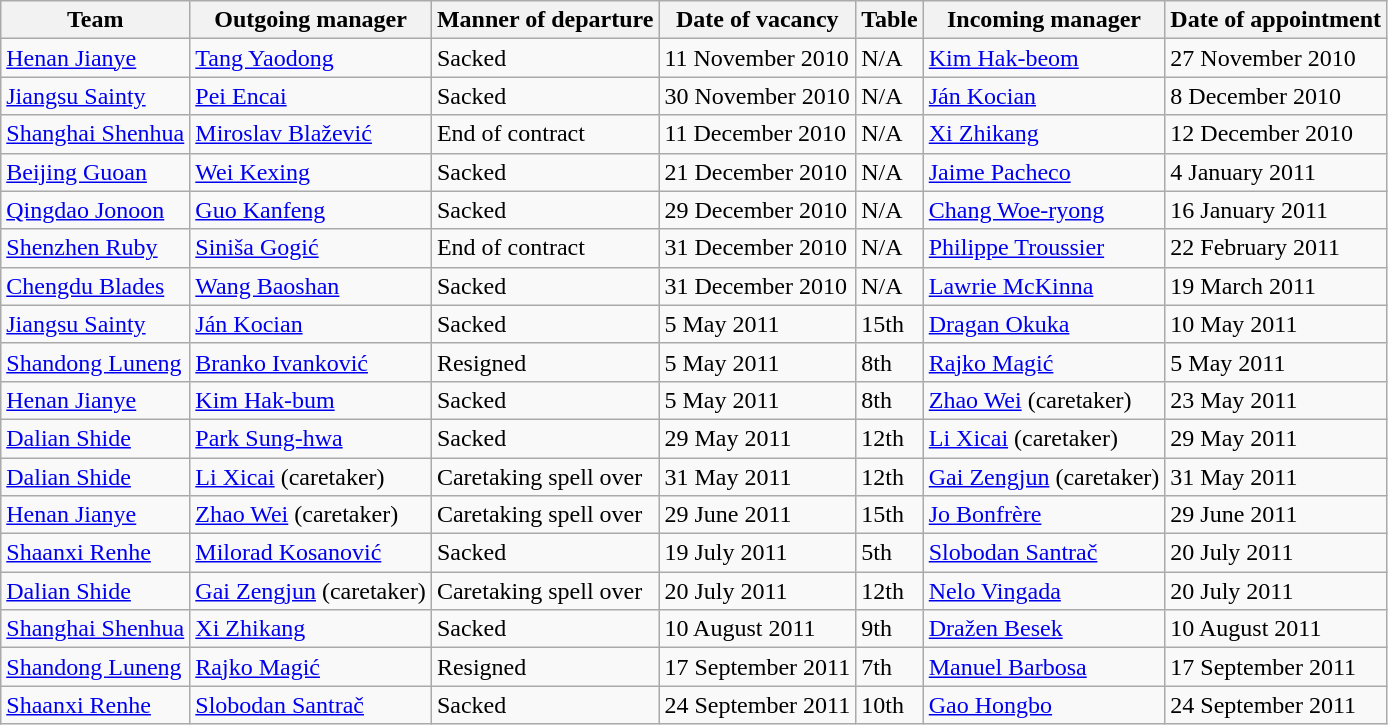<table class="wikitable">
<tr>
<th>Team</th>
<th>Outgoing manager</th>
<th>Manner of departure</th>
<th>Date of vacancy</th>
<th>Table</th>
<th>Incoming manager</th>
<th>Date of appointment</th>
</tr>
<tr>
<td><a href='#'>Henan Jianye</a></td>
<td> <a href='#'>Tang Yaodong</a></td>
<td>Sacked</td>
<td>11 November 2010</td>
<td>N/A</td>
<td> <a href='#'>Kim Hak-beom</a></td>
<td>27 November 2010</td>
</tr>
<tr>
<td><a href='#'>Jiangsu Sainty</a></td>
<td> <a href='#'>Pei Encai</a></td>
<td>Sacked</td>
<td>30 November 2010</td>
<td>N/A</td>
<td> <a href='#'>Ján Kocian</a></td>
<td>8 December 2010</td>
</tr>
<tr>
<td><a href='#'>Shanghai Shenhua</a></td>
<td> <a href='#'>Miroslav Blažević</a></td>
<td>End of contract</td>
<td>11 December 2010</td>
<td>N/A</td>
<td> <a href='#'>Xi Zhikang</a></td>
<td>12 December 2010</td>
</tr>
<tr>
<td><a href='#'>Beijing Guoan</a></td>
<td> <a href='#'>Wei Kexing</a></td>
<td>Sacked</td>
<td>21 December 2010</td>
<td>N/A</td>
<td> <a href='#'>Jaime Pacheco</a></td>
<td>4 January 2011</td>
</tr>
<tr>
<td><a href='#'>Qingdao Jonoon</a></td>
<td> <a href='#'>Guo Kanfeng</a></td>
<td>Sacked</td>
<td>29 December 2010</td>
<td>N/A</td>
<td> <a href='#'>Chang Woe-ryong</a></td>
<td>16 January 2011</td>
</tr>
<tr>
<td><a href='#'>Shenzhen Ruby</a></td>
<td> <a href='#'>Siniša Gogić</a></td>
<td>End of contract</td>
<td>31 December 2010</td>
<td>N/A</td>
<td> <a href='#'>Philippe Troussier</a></td>
<td>22 February 2011 </td>
</tr>
<tr>
<td><a href='#'>Chengdu Blades</a></td>
<td> <a href='#'>Wang Baoshan</a></td>
<td>Sacked</td>
<td>31 December 2010</td>
<td>N/A</td>
<td> <a href='#'>Lawrie McKinna</a></td>
<td>19 March 2011</td>
</tr>
<tr>
<td><a href='#'>Jiangsu Sainty</a></td>
<td> <a href='#'>Ján Kocian</a></td>
<td>Sacked</td>
<td>5 May 2011</td>
<td>15th</td>
<td> <a href='#'>Dragan Okuka</a></td>
<td>10 May 2011</td>
</tr>
<tr>
<td><a href='#'>Shandong Luneng</a></td>
<td> <a href='#'>Branko Ivanković</a></td>
<td>Resigned</td>
<td>5 May 2011</td>
<td>8th</td>
<td> <a href='#'>Rajko Magić</a></td>
<td>5 May 2011</td>
</tr>
<tr>
<td><a href='#'>Henan Jianye</a></td>
<td> <a href='#'>Kim Hak-bum</a></td>
<td>Sacked</td>
<td>5 May 2011</td>
<td>8th</td>
<td> <a href='#'>Zhao Wei</a> (caretaker)</td>
<td>23 May 2011</td>
</tr>
<tr>
<td><a href='#'>Dalian Shide</a></td>
<td> <a href='#'>Park Sung-hwa</a></td>
<td>Sacked</td>
<td>29 May 2011</td>
<td>12th</td>
<td> <a href='#'>Li Xicai</a> (caretaker)</td>
<td>29 May 2011</td>
</tr>
<tr>
<td><a href='#'>Dalian Shide</a></td>
<td> <a href='#'>Li Xicai</a> (caretaker)</td>
<td>Caretaking spell over</td>
<td>31 May 2011</td>
<td>12th</td>
<td> <a href='#'>Gai Zengjun</a> (caretaker)</td>
<td>31 May 2011</td>
</tr>
<tr>
<td><a href='#'>Henan Jianye</a></td>
<td> <a href='#'>Zhao Wei</a> (caretaker)</td>
<td>Caretaking spell over</td>
<td>29 June 2011</td>
<td>15th</td>
<td> <a href='#'>Jo Bonfrère</a></td>
<td>29 June 2011</td>
</tr>
<tr>
<td><a href='#'>Shaanxi Renhe</a></td>
<td> <a href='#'>Milorad Kosanović</a></td>
<td>Sacked</td>
<td>19 July 2011</td>
<td>5th</td>
<td> <a href='#'>Slobodan Santrač</a></td>
<td>20 July 2011</td>
</tr>
<tr>
<td><a href='#'>Dalian Shide</a></td>
<td> <a href='#'>Gai Zengjun</a> (caretaker)</td>
<td>Caretaking spell over</td>
<td>20 July 2011</td>
<td>12th</td>
<td> <a href='#'>Nelo Vingada</a></td>
<td>20 July 2011</td>
</tr>
<tr>
<td><a href='#'>Shanghai Shenhua</a></td>
<td> <a href='#'>Xi Zhikang</a></td>
<td>Sacked</td>
<td>10 August 2011</td>
<td>9th</td>
<td> <a href='#'>Dražen Besek</a></td>
<td>10 August 2011</td>
</tr>
<tr>
<td><a href='#'>Shandong Luneng</a></td>
<td> <a href='#'>Rajko Magić</a></td>
<td>Resigned</td>
<td>17 September 2011</td>
<td>7th</td>
<td> <a href='#'>Manuel Barbosa</a></td>
<td>17 September 2011</td>
</tr>
<tr>
<td><a href='#'>Shaanxi Renhe</a></td>
<td> <a href='#'>Slobodan Santrač</a></td>
<td>Sacked</td>
<td>24 September 2011</td>
<td>10th</td>
<td> <a href='#'>Gao Hongbo</a></td>
<td>24 September 2011</td>
</tr>
</table>
